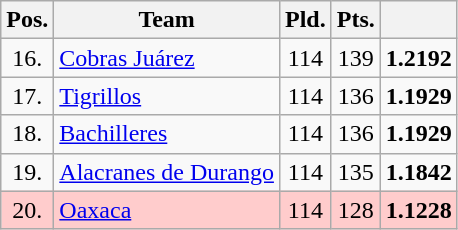<table class="wikitable" style="text-align:center">
<tr>
<th>Pos.</th>
<th>Team</th>
<th>Pld.</th>
<th>Pts.</th>
<th></th>
</tr>
<tr>
<td>16.</td>
<td style="text-align:left"><a href='#'>Cobras Juárez</a></td>
<td>114</td>
<td>139</td>
<td><strong>1.2192</strong></td>
</tr>
<tr>
<td>17.</td>
<td style="text-align:left"><a href='#'>Tigrillos</a></td>
<td>114</td>
<td>136</td>
<td><strong>1.1929</strong></td>
</tr>
<tr>
<td>18.</td>
<td style="text-align:left"><a href='#'>Bachilleres</a></td>
<td>114</td>
<td>136</td>
<td><strong>1.1929</strong></td>
</tr>
<tr>
<td>19.</td>
<td style="text-align:left"><a href='#'>Alacranes de Durango</a></td>
<td>114</td>
<td>135</td>
<td><strong>1.1842</strong></td>
</tr>
<tr bgcolor=#FFCCCC>
<td>20.</td>
<td style="text-align:left"><a href='#'>Oaxaca</a></td>
<td>114</td>
<td>128</td>
<td><strong>1.1228</strong></td>
</tr>
</table>
